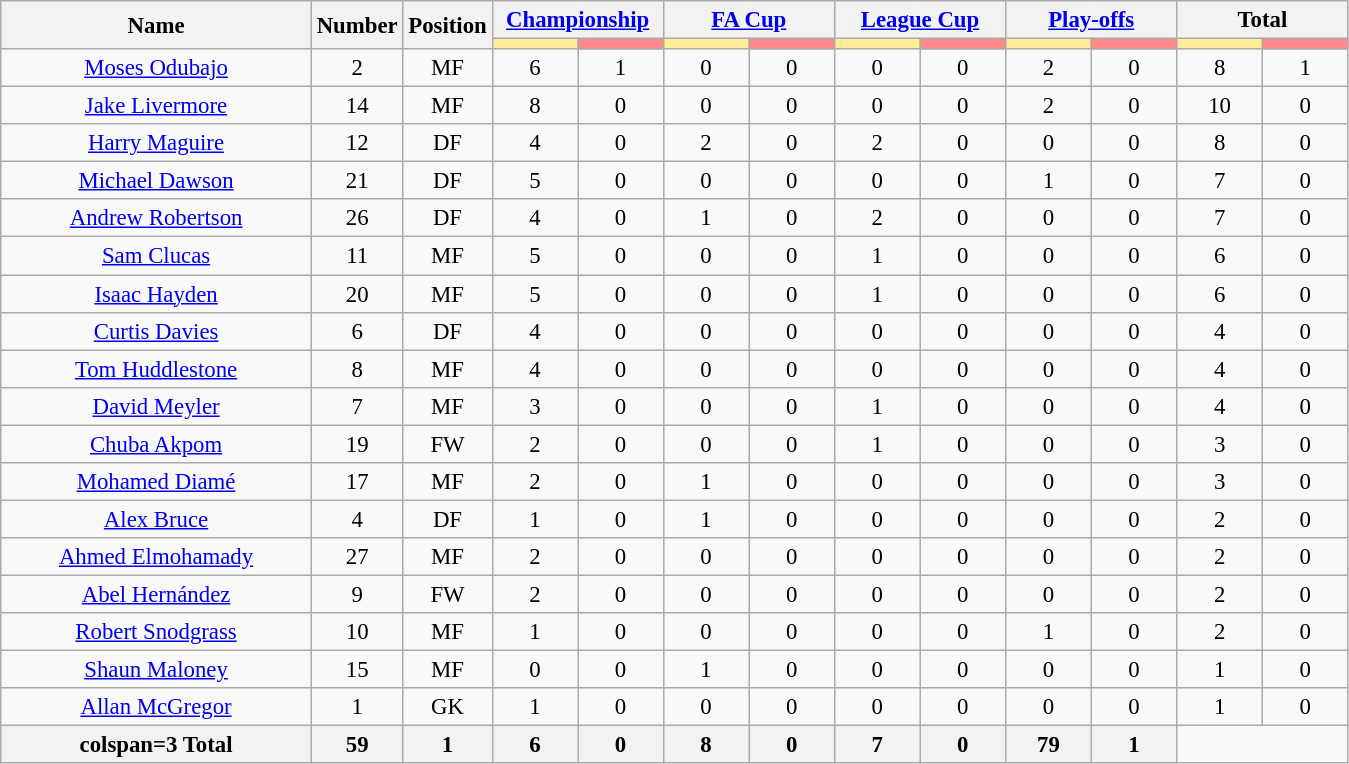<table class="wikitable" style="font-size: 95%; text-align: center;">
<tr>
<th rowspan="2;" style="width:200px;">Name</th>
<th rowspan=2>Number</th>
<th rowspan=2>Position</th>
<th colspan=2><a href='#'>Championship</a></th>
<th colspan=2><a href='#'>FA Cup</a></th>
<th colspan=2><a href='#'>League Cup</a></th>
<th colspan=2><a href='#'>Play-offs</a></th>
<th colspan=2>Total</th>
</tr>
<tr>
<th style="width:50px; background:#fe9;"></th>
<th style="width:50px; background:#ff8888;"></th>
<th style="width:50px; background:#fe9;"></th>
<th style="width:50px; background:#ff8888;"></th>
<th style="width:50px; background:#fe9;"></th>
<th style="width:50px; background:#ff8888;"></th>
<th style="width:50px; background:#fe9;"></th>
<th style="width:50px; background:#ff8888;"></th>
<th style="width:50px; background:#fe9;"></th>
<th style="width:50px; background:#ff8888;"></th>
</tr>
<tr>
<td> <a href='#'>Moses Odubajo</a></td>
<td>2</td>
<td>MF</td>
<td>6</td>
<td>1</td>
<td>0</td>
<td>0</td>
<td>0</td>
<td>0</td>
<td>2</td>
<td>0</td>
<td>8</td>
<td>1</td>
</tr>
<tr>
<td> <a href='#'>Jake Livermore</a></td>
<td>14</td>
<td>MF</td>
<td>8</td>
<td>0</td>
<td>0</td>
<td>0</td>
<td>0</td>
<td>0</td>
<td>2</td>
<td>0</td>
<td>10</td>
<td>0</td>
</tr>
<tr>
<td> <a href='#'>Harry Maguire</a></td>
<td>12</td>
<td>DF</td>
<td>4</td>
<td>0</td>
<td>2</td>
<td>0</td>
<td>2</td>
<td>0</td>
<td>0</td>
<td>0</td>
<td>8</td>
<td>0</td>
</tr>
<tr>
<td> <a href='#'>Michael Dawson</a></td>
<td>21</td>
<td>DF</td>
<td>5</td>
<td>0</td>
<td>0</td>
<td>0</td>
<td>0</td>
<td>0</td>
<td>1</td>
<td>0</td>
<td>7</td>
<td>0</td>
</tr>
<tr>
<td> <a href='#'>Andrew Robertson</a></td>
<td>26</td>
<td>DF</td>
<td>4</td>
<td>0</td>
<td>1</td>
<td>0</td>
<td>2</td>
<td>0</td>
<td>0</td>
<td>0</td>
<td>7</td>
<td>0</td>
</tr>
<tr>
<td> <a href='#'>Sam Clucas</a></td>
<td>11</td>
<td>MF</td>
<td>5</td>
<td>0</td>
<td>0</td>
<td>0</td>
<td>1</td>
<td>0</td>
<td>0</td>
<td>0</td>
<td>6</td>
<td>0</td>
</tr>
<tr>
<td> <a href='#'>Isaac Hayden</a></td>
<td>20</td>
<td>MF</td>
<td>5</td>
<td>0</td>
<td>0</td>
<td>0</td>
<td>1</td>
<td>0</td>
<td>0</td>
<td>0</td>
<td>6</td>
<td>0</td>
</tr>
<tr>
<td> <a href='#'>Curtis Davies</a></td>
<td>6</td>
<td>DF</td>
<td>4</td>
<td>0</td>
<td>0</td>
<td>0</td>
<td>0</td>
<td>0</td>
<td>0</td>
<td>0</td>
<td>4</td>
<td>0</td>
</tr>
<tr>
<td> <a href='#'>Tom Huddlestone</a></td>
<td>8</td>
<td>MF</td>
<td>4</td>
<td>0</td>
<td>0</td>
<td>0</td>
<td>0</td>
<td>0</td>
<td>0</td>
<td>0</td>
<td>4</td>
<td>0</td>
</tr>
<tr>
<td> <a href='#'>David Meyler</a></td>
<td>7</td>
<td>MF</td>
<td>3</td>
<td>0</td>
<td>0</td>
<td>0</td>
<td>1</td>
<td>0</td>
<td>0</td>
<td>0</td>
<td>4</td>
<td>0</td>
</tr>
<tr>
<td> <a href='#'>Chuba Akpom</a></td>
<td>19</td>
<td>FW</td>
<td>2</td>
<td>0</td>
<td>0</td>
<td>0</td>
<td>1</td>
<td>0</td>
<td>0</td>
<td>0</td>
<td>3</td>
<td>0</td>
</tr>
<tr>
<td> <a href='#'>Mohamed Diamé</a></td>
<td>17</td>
<td>MF</td>
<td>2</td>
<td>0</td>
<td>1</td>
<td>0</td>
<td>0</td>
<td>0</td>
<td>0</td>
<td>0</td>
<td>3</td>
<td>0</td>
</tr>
<tr>
<td> <a href='#'>Alex Bruce</a></td>
<td>4</td>
<td>DF</td>
<td>1</td>
<td>0</td>
<td>1</td>
<td>0</td>
<td>0</td>
<td>0</td>
<td>0</td>
<td>0</td>
<td>2</td>
<td>0</td>
</tr>
<tr>
<td> <a href='#'>Ahmed Elmohamady</a></td>
<td>27</td>
<td>MF</td>
<td>2</td>
<td>0</td>
<td>0</td>
<td>0</td>
<td>0</td>
<td>0</td>
<td>0</td>
<td>0</td>
<td>2</td>
<td>0</td>
</tr>
<tr>
<td> <a href='#'>Abel Hernández</a></td>
<td>9</td>
<td>FW</td>
<td>2</td>
<td>0</td>
<td>0</td>
<td>0</td>
<td>0</td>
<td>0</td>
<td>0</td>
<td>0</td>
<td>2</td>
<td>0</td>
</tr>
<tr>
<td> <a href='#'>Robert Snodgrass</a></td>
<td>10</td>
<td>MF</td>
<td>1</td>
<td>0</td>
<td>0</td>
<td>0</td>
<td>0</td>
<td>0</td>
<td>1</td>
<td>0</td>
<td>2</td>
<td>0</td>
</tr>
<tr>
<td> <a href='#'>Shaun Maloney</a></td>
<td>15</td>
<td>MF</td>
<td>0</td>
<td>0</td>
<td>1</td>
<td>0</td>
<td>0</td>
<td>0</td>
<td>0</td>
<td>0</td>
<td>1</td>
<td>0</td>
</tr>
<tr>
<td> <a href='#'>Allan McGregor</a></td>
<td>1</td>
<td>GK</td>
<td>1</td>
<td>0</td>
<td>0</td>
<td>0</td>
<td>0</td>
<td>0</td>
<td>0</td>
<td>0</td>
<td>1</td>
<td>0</td>
</tr>
<tr>
<th>colspan=3 Total</th>
<th>59</th>
<th>1</th>
<th>6</th>
<th>0</th>
<th>8</th>
<th>0</th>
<th>7</th>
<th>0</th>
<th>79</th>
<th>1</th>
</tr>
</table>
